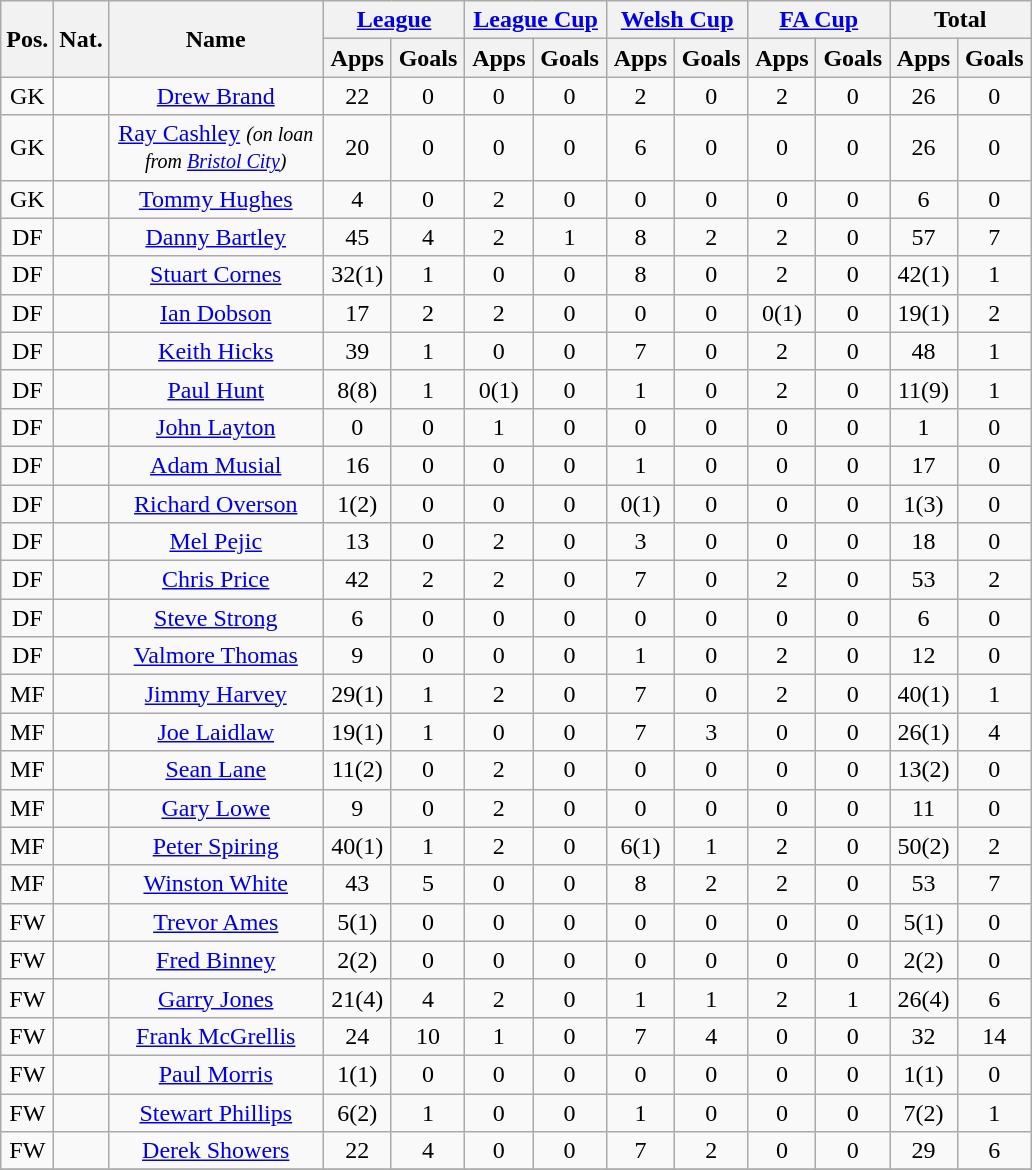<table class="wikitable plainrowheaders" style="text-align:center">
<tr>
<th rowspan="2">Pos.</th>
<th rowspan="2">Nat.</th>
<th rowspan="2" width="136">Name</th>
<th colspan="2" width="87"><a href='#'>League</a></th>
<th colspan="2" width="87"><a href='#'>League Cup</a></th>
<th colspan="2" width="87"><a href='#'>Welsh Cup</a></th>
<th colspan="2" width="87"><a href='#'>FA Cup</a></th>
<th colspan="2" width="87">Total</th>
</tr>
<tr>
<th>Apps</th>
<th>Goals</th>
<th>Apps</th>
<th>Goals</th>
<th>Apps</th>
<th>Goals</th>
<th>Apps</th>
<th>Goals</th>
<th>Apps</th>
<th>Goals</th>
</tr>
<tr>
<td>GK</td>
<td></td>
<td><a href='#'>Drew Brand</a></td>
<td>22</td>
<td>0</td>
<td>0</td>
<td>0</td>
<td>2</td>
<td>0</td>
<td>2</td>
<td>0</td>
<td>26</td>
<td>0</td>
</tr>
<tr>
<td>GK</td>
<td></td>
<td><a href='#'>Ray Cashley</a> <em><small>(on loan from <a href='#'>Bristol City</a>)</small></em></td>
<td>20</td>
<td>0</td>
<td>0</td>
<td>0</td>
<td>6</td>
<td>0</td>
<td>0</td>
<td>0</td>
<td>26</td>
<td>0</td>
</tr>
<tr>
<td>GK</td>
<td></td>
<td><a href='#'>Tommy Hughes</a></td>
<td>4</td>
<td>0</td>
<td>2</td>
<td>0</td>
<td>0</td>
<td>0</td>
<td>0</td>
<td>0</td>
<td>6</td>
<td>0</td>
</tr>
<tr>
<td>DF</td>
<td></td>
<td><a href='#'>Danny Bartley</a></td>
<td>45</td>
<td>4</td>
<td>2</td>
<td>1</td>
<td>8</td>
<td>2</td>
<td>2</td>
<td>0</td>
<td>57</td>
<td>7</td>
</tr>
<tr>
<td>DF</td>
<td></td>
<td><a href='#'>Stuart Cornes</a></td>
<td>32(1)</td>
<td>1</td>
<td>0</td>
<td>0</td>
<td>8</td>
<td>0</td>
<td>2</td>
<td>0</td>
<td>42(1)</td>
<td>1</td>
</tr>
<tr>
<td>DF</td>
<td></td>
<td><a href='#'>Ian Dobson</a></td>
<td>17</td>
<td>2</td>
<td>2</td>
<td>0</td>
<td>0</td>
<td>0</td>
<td>0(1)</td>
<td>0</td>
<td>19(1)</td>
<td>2</td>
</tr>
<tr>
<td>DF</td>
<td></td>
<td><a href='#'>Keith Hicks</a></td>
<td>39</td>
<td>1</td>
<td>0</td>
<td>0</td>
<td>7</td>
<td>0</td>
<td>2</td>
<td>0</td>
<td>48</td>
<td>1</td>
</tr>
<tr>
<td>DF</td>
<td></td>
<td><a href='#'>Paul Hunt</a></td>
<td>8(8)</td>
<td>1</td>
<td>0(1)</td>
<td>0</td>
<td>1</td>
<td>0</td>
<td>2</td>
<td>0</td>
<td>11(9)</td>
<td>1</td>
</tr>
<tr>
<td>DF</td>
<td></td>
<td><a href='#'>John Layton</a></td>
<td>0</td>
<td>0</td>
<td>1</td>
<td>0</td>
<td>0</td>
<td>0</td>
<td>0</td>
<td>0</td>
<td>1</td>
<td>0</td>
</tr>
<tr>
<td>DF</td>
<td></td>
<td><a href='#'>Adam Musial</a></td>
<td>16</td>
<td>0</td>
<td>0</td>
<td>0</td>
<td>1</td>
<td>0</td>
<td>0</td>
<td>0</td>
<td>17</td>
<td>0</td>
</tr>
<tr>
<td>DF</td>
<td></td>
<td><a href='#'>Richard Overson</a></td>
<td>1(2)</td>
<td>0</td>
<td>0</td>
<td>0</td>
<td>0(1)</td>
<td>0</td>
<td>0</td>
<td>0</td>
<td>1(3)</td>
<td>0</td>
</tr>
<tr>
<td>DF</td>
<td></td>
<td><a href='#'>Mel Pejic</a></td>
<td>13</td>
<td>0</td>
<td>2</td>
<td>0</td>
<td>3</td>
<td>0</td>
<td>0</td>
<td>0</td>
<td>18</td>
<td>0</td>
</tr>
<tr>
<td>DF</td>
<td></td>
<td><a href='#'>Chris Price</a></td>
<td>42</td>
<td>2</td>
<td>2</td>
<td>0</td>
<td>7</td>
<td>0</td>
<td>2</td>
<td>0</td>
<td>53</td>
<td>2</td>
</tr>
<tr>
<td>DF</td>
<td></td>
<td><a href='#'>Steve Strong</a></td>
<td>6</td>
<td>0</td>
<td>0</td>
<td>0</td>
<td>0</td>
<td>0</td>
<td>0</td>
<td>0</td>
<td>6</td>
<td>0</td>
</tr>
<tr>
<td>DF</td>
<td></td>
<td><a href='#'>Valmore Thomas</a></td>
<td>9</td>
<td>0</td>
<td>0</td>
<td>0</td>
<td>1</td>
<td>0</td>
<td>2</td>
<td>0</td>
<td>12</td>
<td>0</td>
</tr>
<tr>
<td>MF</td>
<td></td>
<td><a href='#'>Jimmy Harvey</a></td>
<td>29(1)</td>
<td>1</td>
<td>2</td>
<td>0</td>
<td>7</td>
<td>0</td>
<td>2</td>
<td>0</td>
<td>40(1)</td>
<td>1</td>
</tr>
<tr>
<td>MF</td>
<td></td>
<td><a href='#'>Joe Laidlaw</a></td>
<td>19(1)</td>
<td>1</td>
<td>0</td>
<td>0</td>
<td>7</td>
<td>3</td>
<td>0</td>
<td>0</td>
<td>26(1)</td>
<td>4</td>
</tr>
<tr>
<td>MF</td>
<td></td>
<td><a href='#'>Sean Lane</a></td>
<td>11(2)</td>
<td>0</td>
<td>2</td>
<td>0</td>
<td>0</td>
<td>0</td>
<td>0</td>
<td>0</td>
<td>13(2)</td>
<td>0</td>
</tr>
<tr>
<td>MF</td>
<td></td>
<td><a href='#'>Gary Lowe</a></td>
<td>9</td>
<td>0</td>
<td>2</td>
<td>0</td>
<td>0</td>
<td>0</td>
<td>0</td>
<td>0</td>
<td>11</td>
<td>0</td>
</tr>
<tr>
<td>MF</td>
<td></td>
<td><a href='#'>Peter Spiring</a></td>
<td>40(1)</td>
<td>1</td>
<td>2</td>
<td>0</td>
<td>6(1)</td>
<td>1</td>
<td>2</td>
<td>0</td>
<td>50(2)</td>
<td>2</td>
</tr>
<tr>
<td>MF</td>
<td></td>
<td><a href='#'>Winston White</a></td>
<td>43</td>
<td>5</td>
<td>0</td>
<td>0</td>
<td>8</td>
<td>2</td>
<td>2</td>
<td>0</td>
<td>53</td>
<td>7</td>
</tr>
<tr>
<td>FW</td>
<td></td>
<td><a href='#'>Trevor Ames</a></td>
<td>5(1)</td>
<td>0</td>
<td>0</td>
<td>0</td>
<td>0</td>
<td>0</td>
<td>0</td>
<td>0</td>
<td>5(1)</td>
<td>0</td>
</tr>
<tr>
<td>FW</td>
<td></td>
<td><a href='#'>Fred Binney</a></td>
<td>2(2)</td>
<td>0</td>
<td>0</td>
<td>0</td>
<td>0</td>
<td>0</td>
<td>0</td>
<td>0</td>
<td>2(2)</td>
<td>0</td>
</tr>
<tr>
<td>FW</td>
<td></td>
<td><a href='#'>Garry Jones</a></td>
<td>21(4)</td>
<td>4</td>
<td>2</td>
<td>0</td>
<td>1</td>
<td>1</td>
<td>2</td>
<td>1</td>
<td>26(4)</td>
<td>6</td>
</tr>
<tr>
<td>FW</td>
<td></td>
<td><a href='#'>Frank McGrellis</a></td>
<td>24</td>
<td>10</td>
<td>1</td>
<td>0</td>
<td>7</td>
<td>4</td>
<td>0</td>
<td>0</td>
<td>32</td>
<td>14</td>
</tr>
<tr>
<td>FW</td>
<td></td>
<td><a href='#'>Paul Morris</a></td>
<td>1(1)</td>
<td>0</td>
<td>0</td>
<td>0</td>
<td>0</td>
<td>0</td>
<td>0</td>
<td>0</td>
<td>1(1)</td>
<td>0</td>
</tr>
<tr>
<td>FW</td>
<td></td>
<td><a href='#'>Stewart Phillips</a></td>
<td>6(2)</td>
<td>1</td>
<td>0</td>
<td>0</td>
<td>1</td>
<td>0</td>
<td>0</td>
<td>0</td>
<td>7(2)</td>
<td>1</td>
</tr>
<tr>
<td>FW</td>
<td></td>
<td><a href='#'>Derek Showers</a></td>
<td>22</td>
<td>4</td>
<td>0</td>
<td>0</td>
<td>7</td>
<td>2</td>
<td>0</td>
<td>0</td>
<td>29</td>
<td>6</td>
</tr>
<tr>
</tr>
</table>
